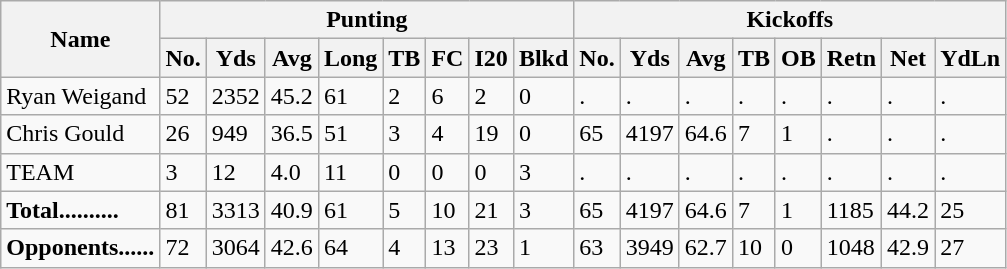<table class="wikitable" style="white-space:nowrap;">
<tr>
<th rowspan="2">Name</th>
<th colspan="8">Punting</th>
<th colspan="8">Kickoffs</th>
</tr>
<tr>
<th>No.</th>
<th>Yds</th>
<th>Avg</th>
<th>Long</th>
<th>TB</th>
<th>FC</th>
<th>I20</th>
<th>Blkd</th>
<th>No.</th>
<th>Yds</th>
<th>Avg</th>
<th>TB</th>
<th>OB</th>
<th>Retn</th>
<th>Net</th>
<th>YdLn</th>
</tr>
<tr>
<td>Ryan Weigand</td>
<td>52</td>
<td>2352</td>
<td>45.2</td>
<td>61</td>
<td>2</td>
<td>6</td>
<td>2</td>
<td>0</td>
<td>.</td>
<td>.</td>
<td>.</td>
<td>.</td>
<td>.</td>
<td>.</td>
<td>.</td>
<td>.</td>
</tr>
<tr>
<td>Chris Gould</td>
<td>26</td>
<td>949</td>
<td>36.5</td>
<td>51</td>
<td>3</td>
<td>4</td>
<td>19</td>
<td>0</td>
<td>65</td>
<td>4197</td>
<td>64.6</td>
<td>7</td>
<td>1</td>
<td>.</td>
<td>.</td>
<td>.</td>
</tr>
<tr>
<td>TEAM</td>
<td>3</td>
<td>12</td>
<td>4.0</td>
<td>11</td>
<td>0</td>
<td>0</td>
<td>0</td>
<td>3</td>
<td>.</td>
<td>.</td>
<td>.</td>
<td>.</td>
<td>.</td>
<td>.</td>
<td>.</td>
<td>.</td>
</tr>
<tr>
<td><strong>Total..........</strong></td>
<td>81</td>
<td>3313</td>
<td>40.9</td>
<td>61</td>
<td>5</td>
<td>10</td>
<td>21</td>
<td>3</td>
<td>65</td>
<td>4197</td>
<td>64.6</td>
<td>7</td>
<td>1</td>
<td>1185</td>
<td>44.2</td>
<td>25</td>
</tr>
<tr>
<td><strong>Opponents......</strong></td>
<td>72</td>
<td>3064</td>
<td>42.6</td>
<td>64</td>
<td>4</td>
<td>13</td>
<td>23</td>
<td>1</td>
<td>63</td>
<td>3949</td>
<td>62.7</td>
<td>10</td>
<td>0</td>
<td>1048</td>
<td>42.9</td>
<td>27</td>
</tr>
</table>
